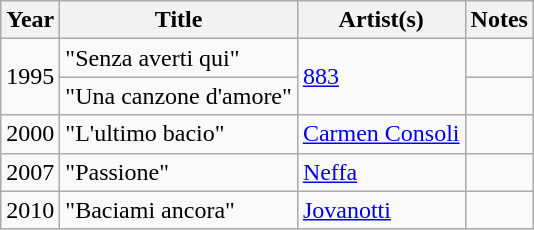<table class="wikitable plainrowheaders sortable">
<tr>
<th scope="col">Year</th>
<th scope="col">Title</th>
<th scope="col">Artist(s)</th>
<th scope="col" class="unsortable">Notes</th>
</tr>
<tr>
<td rowspan="2">1995</td>
<td>"Senza averti qui"</td>
<td rowspan="2"><a href='#'>883</a></td>
<td></td>
</tr>
<tr>
<td>"Una canzone d'amore"</td>
<td></td>
</tr>
<tr>
<td>2000</td>
<td>"L'ultimo bacio"</td>
<td><a href='#'>Carmen Consoli</a></td>
<td></td>
</tr>
<tr>
<td>2007</td>
<td>"Passione"</td>
<td><a href='#'>Neffa</a></td>
<td></td>
</tr>
<tr>
<td>2010</td>
<td>"Baciami ancora"</td>
<td><a href='#'>Jovanotti</a></td>
<td></td>
</tr>
</table>
